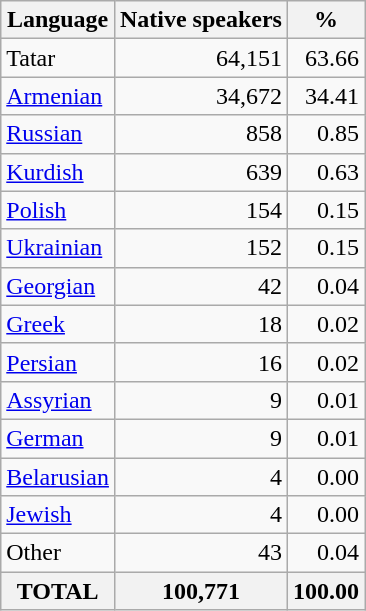<table class="wikitable sortable">
<tr>
<th>Language</th>
<th>Native speakers</th>
<th>%</th>
</tr>
<tr>
<td>Tatar</td>
<td align="right">64,151</td>
<td align="right">63.66</td>
</tr>
<tr>
<td><a href='#'>Armenian</a></td>
<td align="right">34,672</td>
<td align="right">34.41</td>
</tr>
<tr>
<td><a href='#'>Russian</a></td>
<td align="right">858</td>
<td align="right">0.85</td>
</tr>
<tr>
<td><a href='#'>Kurdish</a></td>
<td align="right">639</td>
<td align="right">0.63</td>
</tr>
<tr>
<td><a href='#'>Polish</a></td>
<td align="right">154</td>
<td align="right">0.15</td>
</tr>
<tr>
<td><a href='#'>Ukrainian</a></td>
<td align="right">152</td>
<td align="right">0.15</td>
</tr>
<tr>
<td><a href='#'>Georgian</a></td>
<td align="right">42</td>
<td align="right">0.04</td>
</tr>
<tr>
<td><a href='#'>Greek</a></td>
<td align="right">18</td>
<td align="right">0.02</td>
</tr>
<tr>
<td><a href='#'>Persian</a></td>
<td align="right">16</td>
<td align="right">0.02</td>
</tr>
<tr>
<td><a href='#'>Assyrian</a></td>
<td align="right">9</td>
<td align="right">0.01</td>
</tr>
<tr>
<td><a href='#'>German</a></td>
<td align="right">9</td>
<td align="right">0.01</td>
</tr>
<tr>
<td><a href='#'>Belarusian</a></td>
<td align="right">4</td>
<td align="right">0.00</td>
</tr>
<tr>
<td><a href='#'>Jewish</a></td>
<td align="right">4</td>
<td align="right">0.00</td>
</tr>
<tr>
<td>Other</td>
<td align="right">43</td>
<td align="right">0.04</td>
</tr>
<tr>
<th>TOTAL</th>
<th>100,771</th>
<th>100.00</th>
</tr>
</table>
